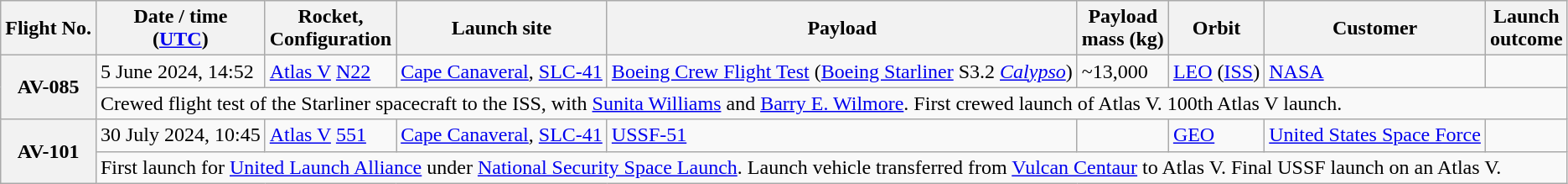<table class="wikitable sticky-header">
<tr>
<th scope="col">Flight No.</th>
<th scope="col">Date / time<br>(<a href='#'>UTC</a>)</th>
<th scope="col">Rocket,<br>Configuration</th>
<th scope="col">Launch site</th>
<th scope="col">Payload</th>
<th scope="col">Payload<br>mass (kg)</th>
<th scope="col">Orbit</th>
<th scope="col">Customer</th>
<th scope="col">Launch<br>outcome</th>
</tr>
<tr>
<th scope="row" rowspan = 2 style="text-align:center;">AV-085</th>
<td>5 June 2024, 14:52</td>
<td><a href='#'>Atlas V</a> <a href='#'>N22</a></td>
<td><a href='#'>Cape Canaveral</a>, <a href='#'>SLC-41</a></td>
<td><a href='#'>Boeing Crew Flight Test</a> (<a href='#'>Boeing Starliner</a> S3.2 <em><a href='#'>Calypso</a></em>)</td>
<td>~13,000</td>
<td><a href='#'>LEO</a> (<a href='#'>ISS</a>)</td>
<td><a href='#'>NASA</a></td>
<td></td>
</tr>
<tr>
<td colspan="8">Crewed flight test of the Starliner spacecraft to the ISS, with <a href='#'>Sunita Williams</a> and <a href='#'>Barry E. Wilmore</a>. First crewed launch of Atlas V. 100th Atlas V launch.</td>
</tr>
<tr>
<th scope="row" rowspan = 2 style="text-align:center;">AV-101</th>
<td>30 July 2024, 10:45</td>
<td><a href='#'>Atlas V</a> <a href='#'>551</a></td>
<td><a href='#'>Cape Canaveral</a>, <a href='#'>SLC-41</a></td>
<td><a href='#'>USSF-51</a></td>
<td></td>
<td><a href='#'>GEO</a></td>
<td><a href='#'>United States Space Force</a></td>
<td></td>
</tr>
<tr>
<td colspan=8>First launch for <a href='#'>United Launch Alliance</a> under <a href='#'>National Security Space Launch</a>. Launch vehicle transferred from <a href='#'>Vulcan Centaur</a> to Atlas V. Final USSF launch on an Atlas V.</td>
</tr>
</table>
